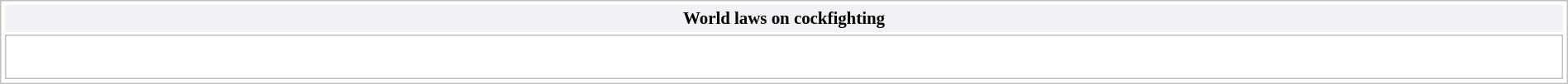<table class="collapsible collapsed" style="background-color: transparent; text-align: left; border: 1px solid silver; margin: 0.2em auto auto; width:100%; clear: both; padding: 1px;">
<tr>
<th style="background-color: #F0F2F5; font-size:87%; padding:0.2em 0.3em; text-align: center; "><span>World laws on cockfighting</span></th>
</tr>
<tr>
<td style="border: solid 1px silver; padding: 8px; background-color: white;"><br><div></div></td>
</tr>
</table>
